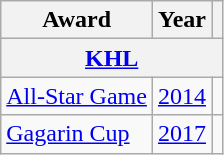<table class="wikitable">
<tr>
<th>Award</th>
<th>Year</th>
<th></th>
</tr>
<tr>
<th colspan="3"><a href='#'>KHL</a></th>
</tr>
<tr>
<td><a href='#'>All-Star Game</a></td>
<td><a href='#'>2014</a></td>
<td></td>
</tr>
<tr>
<td><a href='#'>Gagarin Cup</a></td>
<td><a href='#'>2017</a></td>
<td></td>
</tr>
</table>
